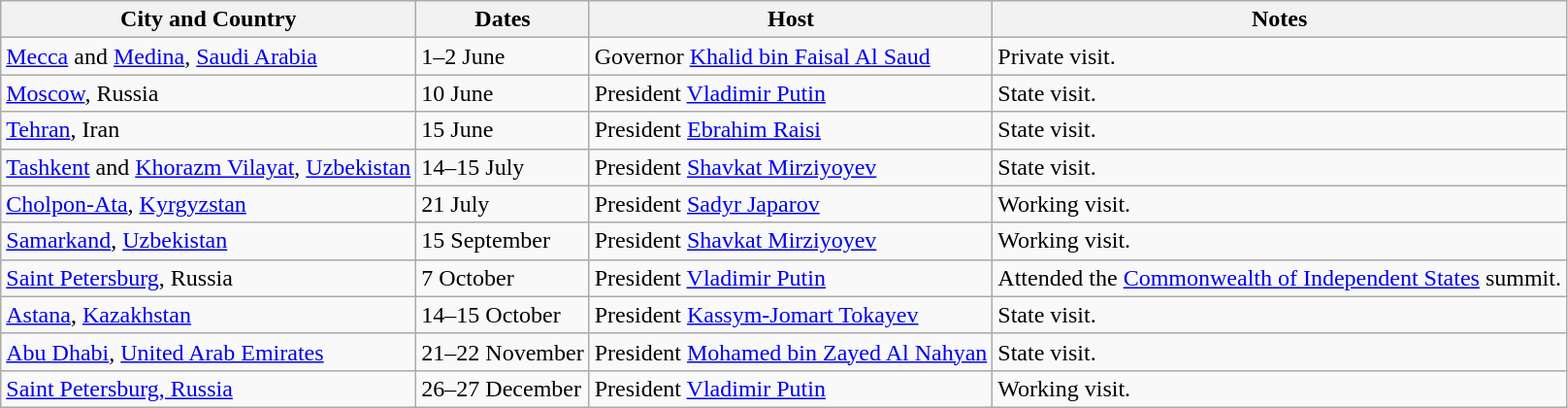<table class="wikitable mw-collapsible" cellpadding="0" cellspacing="0">
<tr>
<th scope="col">City and Country</th>
<th align="center" scope="col">Dates</th>
<th align="center" scope="col">Host</th>
<th align="center" scope="col">Notes</th>
</tr>
<tr>
<td scope="row"><a href='#'>Mecca</a> and <a href='#'>Medina</a>, <a href='#'>Saudi Arabia</a></td>
<td>1–2 June</td>
<td>Governor <a href='#'>Khalid bin Faisal Al Saud</a></td>
<td>Private visit.</td>
</tr>
<tr>
<td scope="row"><a href='#'>Moscow</a>, Russia</td>
<td>10 June</td>
<td>President <a href='#'>Vladimir Putin</a></td>
<td>State visit.</td>
</tr>
<tr>
<td scope="row"><a href='#'>Tehran</a>, Iran</td>
<td>15 June</td>
<td>President <a href='#'>Ebrahim Raisi</a></td>
<td>State visit.</td>
</tr>
<tr>
<td scope="row"><a href='#'>Tashkent</a> and <a href='#'>Khorazm Vilayat</a>, <a href='#'>Uzbekistan</a></td>
<td>14–15 July</td>
<td>President <a href='#'>Shavkat Mirziyoyev</a></td>
<td>State visit.</td>
</tr>
<tr>
<td scope="row"><a href='#'>Cholpon-Ata</a>, <a href='#'>Kyrgyzstan</a></td>
<td>21 July</td>
<td>President <a href='#'>Sadyr Japarov</a></td>
<td>Working visit.</td>
</tr>
<tr>
<td scope="row"><a href='#'>Samarkand</a>, <a href='#'>Uzbekistan</a></td>
<td>15 September</td>
<td>President <a href='#'>Shavkat Mirziyoyev</a></td>
<td>Working visit.</td>
</tr>
<tr>
<td scope="row"><a href='#'>Saint Petersburg</a>, Russia</td>
<td>7 October</td>
<td>President <a href='#'>Vladimir Putin</a></td>
<td>Attended the <a href='#'>Commonwealth of Independent States</a> summit.</td>
</tr>
<tr>
<td scope="row"><a href='#'>Astana</a>, <a href='#'>Kazakhstan</a></td>
<td>14–15 October</td>
<td>President <a href='#'>Kassym-Jomart Tokayev</a></td>
<td>State visit.</td>
</tr>
<tr>
<td scope="row"><a href='#'>Abu Dhabi</a>, <a href='#'>United Arab Emirates</a></td>
<td>21–22 November</td>
<td>President <a href='#'>Mohamed bin Zayed Al Nahyan</a></td>
<td>State visit.</td>
</tr>
<tr>
<td><a href='#'>Saint Petersburg, Russia</a></td>
<td>26–27 December</td>
<td>President <a href='#'>Vladimir Putin</a></td>
<td>Working visit.</td>
</tr>
</table>
